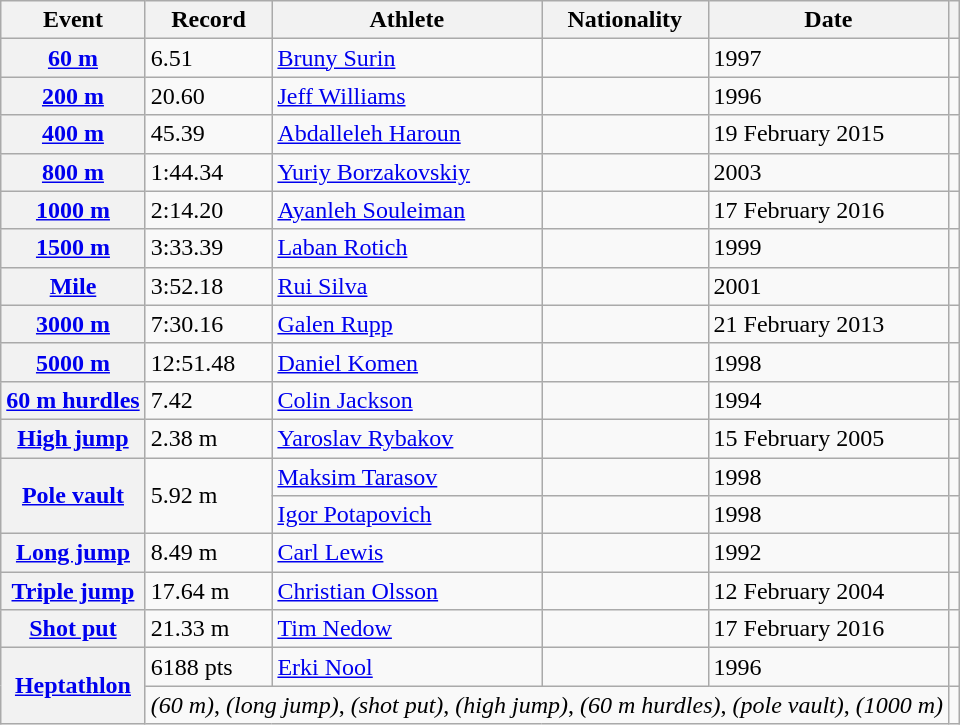<table class="wikitable plainrowheaders sticky-header">
<tr>
<th scope="col">Event</th>
<th scope="col">Record</th>
<th scope="col">Athlete</th>
<th scope="col">Nationality</th>
<th scope="col">Date</th>
<th scope="col"></th>
</tr>
<tr>
<th scope="row"><a href='#'>60 m</a></th>
<td>6.51</td>
<td><a href='#'>Bruny Surin</a></td>
<td></td>
<td>1997</td>
<td></td>
</tr>
<tr>
<th scope="row"><a href='#'>200 m</a></th>
<td>20.60</td>
<td><a href='#'>Jeff Williams</a></td>
<td></td>
<td>1996</td>
<td></td>
</tr>
<tr>
<th scope="row"><a href='#'>400 m</a></th>
<td>45.39</td>
<td><a href='#'>Abdalleleh Haroun</a></td>
<td></td>
<td>19 February 2015</td>
<td></td>
</tr>
<tr>
<th scope="row"><a href='#'>800 m</a></th>
<td>1:44.34</td>
<td><a href='#'>Yuriy Borzakovskiy</a></td>
<td></td>
<td>2003</td>
<td></td>
</tr>
<tr>
<th scope="row"><a href='#'>1000 m</a></th>
<td>2:14.20</td>
<td><a href='#'>Ayanleh Souleiman</a></td>
<td></td>
<td>17 February 2016</td>
<td></td>
</tr>
<tr>
<th scope="row"><a href='#'>1500 m</a></th>
<td>3:33.39</td>
<td><a href='#'>Laban Rotich</a></td>
<td></td>
<td>1999</td>
<td></td>
</tr>
<tr>
<th scope="row"><a href='#'>Mile</a></th>
<td>3:52.18</td>
<td><a href='#'>Rui Silva</a></td>
<td></td>
<td>2001</td>
<td></td>
</tr>
<tr>
<th scope="row"><a href='#'>3000 m</a></th>
<td>7:30.16</td>
<td><a href='#'>Galen Rupp</a></td>
<td></td>
<td>21 February 2013</td>
<td></td>
</tr>
<tr>
<th scope="row"><a href='#'>5000 m</a></th>
<td>12:51.48</td>
<td><a href='#'>Daniel Komen</a></td>
<td></td>
<td>1998</td>
<td></td>
</tr>
<tr>
<th scope="row"><a href='#'>60 m hurdles</a></th>
<td>7.42</td>
<td><a href='#'>Colin Jackson</a></td>
<td></td>
<td>1994</td>
<td></td>
</tr>
<tr>
<th scope="row"><a href='#'>High jump</a></th>
<td>2.38 m</td>
<td><a href='#'>Yaroslav Rybakov</a></td>
<td></td>
<td>15 February 2005</td>
<td></td>
</tr>
<tr>
<th scope="rowgroup" rowspan="2"><a href='#'>Pole vault</a></th>
<td rowspan="2">5.92 m</td>
<td><a href='#'>Maksim Tarasov</a></td>
<td></td>
<td>1998</td>
<td></td>
</tr>
<tr>
<td><a href='#'>Igor Potapovich</a></td>
<td></td>
<td>1998</td>
<td></td>
</tr>
<tr>
<th scope="row"><a href='#'>Long jump</a></th>
<td>8.49 m</td>
<td><a href='#'>Carl Lewis</a></td>
<td></td>
<td>1992</td>
<td></td>
</tr>
<tr>
<th scope="row"><a href='#'>Triple jump</a></th>
<td>17.64 m</td>
<td><a href='#'>Christian Olsson</a></td>
<td></td>
<td>12 February 2004</td>
<td></td>
</tr>
<tr>
<th scope="row"><a href='#'>Shot put</a></th>
<td>21.33 m</td>
<td><a href='#'>Tim Nedow</a></td>
<td></td>
<td>17 February 2016</td>
<td></td>
</tr>
<tr>
<th scope="rowgroup" rowspan="2"><a href='#'>Heptathlon</a></th>
<td>6188 pts</td>
<td><a href='#'>Erki Nool</a></td>
<td></td>
<td>1996</td>
<td></td>
</tr>
<tr>
<td colspan="4"><em>(60 m)</em>, <em>(long jump)</em>, <em>(shot put)</em>, <em>(high jump)</em>, <em>(60 m hurdles)</em>, <em>(pole vault)</em>, <em>(1000 m)</em></td>
<td></td>
</tr>
</table>
